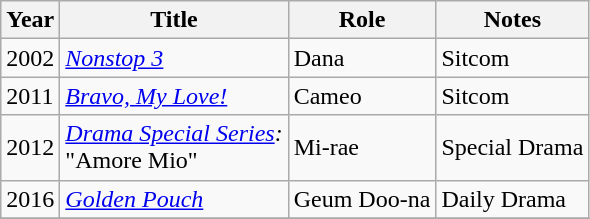<table class="wikitable">
<tr>
<th>Year</th>
<th>Title</th>
<th>Role</th>
<th>Notes</th>
</tr>
<tr>
<td>2002</td>
<td><em><a href='#'>Nonstop 3</a></em></td>
<td>Dana</td>
<td>Sitcom</td>
</tr>
<tr>
<td>2011</td>
<td><em><a href='#'>Bravo, My Love!</a></em></td>
<td>Cameo</td>
<td>Sitcom</td>
</tr>
<tr>
<td>2012</td>
<td><em><a href='#'>Drama Special Series</a>:</em><br>"Amore Mio"</td>
<td>Mi-rae</td>
<td>Special Drama</td>
</tr>
<tr>
<td>2016</td>
<td><em><a href='#'>Golden Pouch</a></em></td>
<td>Geum Doo-na</td>
<td>Daily Drama</td>
</tr>
<tr>
</tr>
</table>
